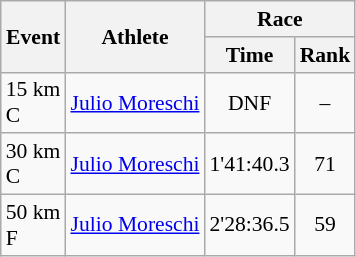<table class="wikitable" border="1" style="font-size:90%">
<tr>
<th rowspan=2>Event</th>
<th rowspan=2>Athlete</th>
<th colspan=2>Race</th>
</tr>
<tr>
<th>Time</th>
<th>Rank</th>
</tr>
<tr>
<td>15 km <br> C</td>
<td><a href='#'>Julio Moreschi</a></td>
<td align=center>DNF</td>
<td align=center>–</td>
</tr>
<tr>
<td>30 km <br> C</td>
<td><a href='#'>Julio Moreschi</a></td>
<td align=center>1'41:40.3</td>
<td align=center>71</td>
</tr>
<tr>
<td>50 km <br> F</td>
<td><a href='#'>Julio Moreschi</a></td>
<td align=center>2'28:36.5</td>
<td align=center>59</td>
</tr>
</table>
